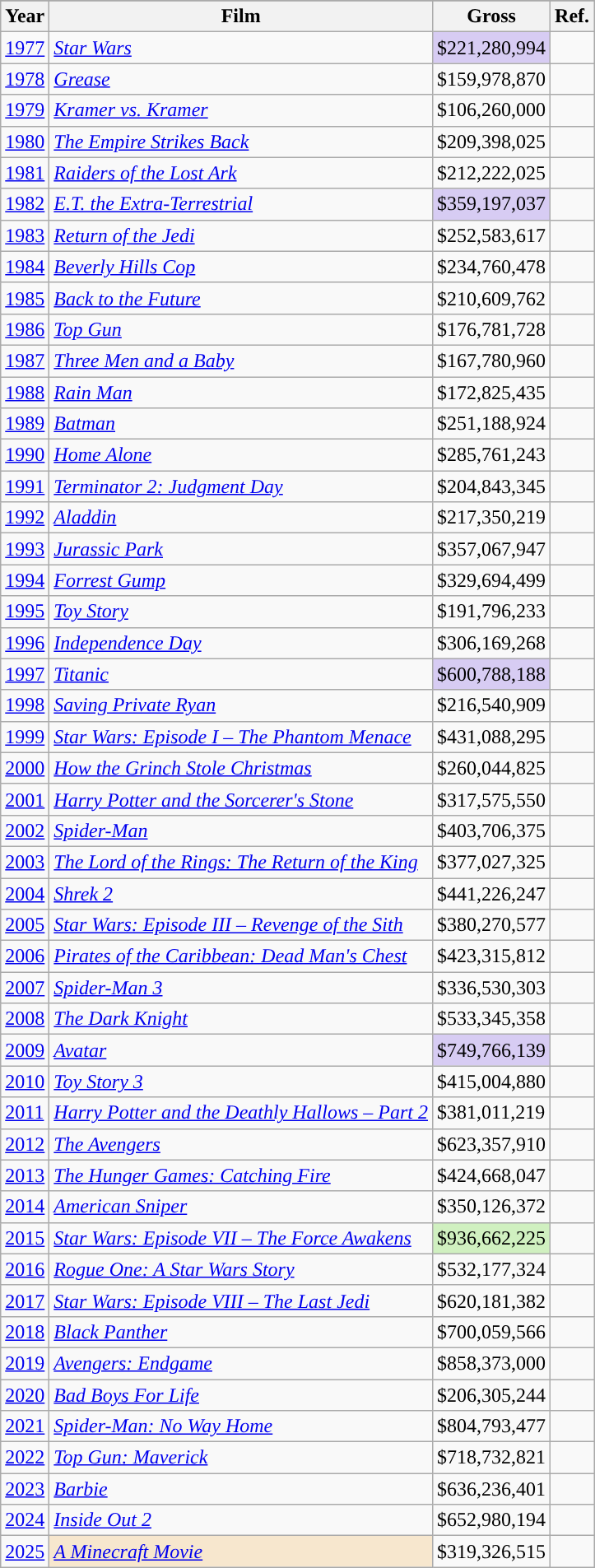<table class="wikitable sortable" style=width="70%">
<tr align="center">
</tr>
<tr>
<th>Year</th>
<th>Film</th>
<th>Gross</th>
<th style=text-align:right;>Ref.</th>
</tr>
<tr>
<td><a href='#'>1977</a></td>
<td><em><a href='#'>Star Wars</a></em></td>
<td style="background:#d7ccf3;">$221,280,994</td>
<td style=text-align:center;></td>
</tr>
<tr>
<td><a href='#'>1978</a></td>
<td><em><a href='#'>Grease</a></em></td>
<td>$159,978,870</td>
<td style=text-align:center;></td>
</tr>
<tr>
<td><a href='#'>1979</a></td>
<td><em><a href='#'>Kramer vs. Kramer</a></em></td>
<td>$106,260,000</td>
<td style=text-align:center;></td>
</tr>
<tr>
<td><a href='#'>1980</a></td>
<td><em><a href='#'>The Empire Strikes Back</a></em></td>
<td>$209,398,025</td>
<td style=text-align:center;></td>
</tr>
<tr>
<td><a href='#'>1981</a></td>
<td><em><a href='#'>Raiders of the Lost Ark</a></em></td>
<td>$212,222,025</td>
<td style=text-align:center;></td>
</tr>
<tr>
<td><a href='#'>1982</a></td>
<td><em><a href='#'>E.T. the Extra-Terrestrial</a></em></td>
<td style="background:#d7ccf3;">$359,197,037</td>
<td style=text-align:center;></td>
</tr>
<tr>
<td><a href='#'>1983</a></td>
<td><em><a href='#'>Return of the Jedi</a></em></td>
<td>$252,583,617</td>
<td style=text-align:center;></td>
</tr>
<tr>
<td><a href='#'>1984</a></td>
<td><em><a href='#'>Beverly Hills Cop</a></em></td>
<td>$234,760,478</td>
<td style=text-align:center;></td>
</tr>
<tr>
<td><a href='#'>1985</a></td>
<td><em><a href='#'>Back to the Future</a></em></td>
<td>$210,609,762</td>
<td style=text-align:center;></td>
</tr>
<tr>
<td><a href='#'>1986</a></td>
<td><em><a href='#'>Top Gun</a></em></td>
<td>$176,781,728</td>
<td style=text-align:center;></td>
</tr>
<tr>
<td><a href='#'>1987</a></td>
<td><em><a href='#'>Three Men and a Baby</a></em></td>
<td>$167,780,960</td>
<td style=text-align:center;></td>
</tr>
<tr>
<td><a href='#'>1988</a></td>
<td><em><a href='#'>Rain Man</a></em></td>
<td>$172,825,435</td>
<td style=text-align:center;></td>
</tr>
<tr>
<td><a href='#'>1989</a></td>
<td><em><a href='#'>Batman</a></em></td>
<td>$251,188,924</td>
<td style=text-align:center;></td>
</tr>
<tr>
<td><a href='#'>1990</a></td>
<td><em><a href='#'>Home Alone</a></em></td>
<td>$285,761,243</td>
<td style=text-align:center;></td>
</tr>
<tr>
<td><a href='#'>1991</a></td>
<td><em><a href='#'>Terminator 2: Judgment Day</a></em></td>
<td>$204,843,345</td>
<td style=text-align:center;></td>
</tr>
<tr>
<td><a href='#'>1992</a></td>
<td><em><a href='#'>Aladdin</a></em></td>
<td>$217,350,219</td>
<td style=text-align:center;></td>
</tr>
<tr>
<td><a href='#'>1993</a></td>
<td><em><a href='#'>Jurassic Park</a></em></td>
<td>$357,067,947</td>
<td style=text-align:center;></td>
</tr>
<tr>
<td><a href='#'>1994</a></td>
<td><em><a href='#'>Forrest Gump</a></em></td>
<td>$329,694,499</td>
<td style=text-align:center;></td>
</tr>
<tr>
<td><a href='#'>1995</a></td>
<td><em><a href='#'>Toy Story</a></em></td>
<td>$191,796,233</td>
<td style=text-align:center;></td>
</tr>
<tr>
<td><a href='#'>1996</a></td>
<td><em><a href='#'>Independence Day</a></em></td>
<td>$306,169,268</td>
<td style=text-align:center;></td>
</tr>
<tr>
<td><a href='#'>1997</a></td>
<td><em><a href='#'>Titanic</a></em></td>
<td style="background:#d7ccf3;">$600,788,188</td>
<td style=text-align:center;></td>
</tr>
<tr>
<td><a href='#'>1998</a></td>
<td><em><a href='#'>Saving Private Ryan</a></em></td>
<td>$216,540,909</td>
<td style=text-align:center;></td>
</tr>
<tr>
<td><a href='#'>1999</a></td>
<td><em><a href='#'>Star Wars: Episode I – The Phantom Menace</a></em></td>
<td>$431,088,295</td>
<td style=text-align:center;></td>
</tr>
<tr>
<td><a href='#'>2000</a></td>
<td><em><a href='#'>How the Grinch Stole Christmas</a></em></td>
<td>$260,044,825</td>
<td style=text-align:center;></td>
</tr>
<tr>
<td><a href='#'>2001</a></td>
<td><em><a href='#'>Harry Potter and the Sorcerer's Stone</a></em></td>
<td>$317,575,550</td>
<td style=text-align:center;></td>
</tr>
<tr>
<td><a href='#'>2002</a></td>
<td><em><a href='#'>Spider-Man</a></em></td>
<td>$403,706,375</td>
<td style=text-align:center;></td>
</tr>
<tr>
<td><a href='#'>2003</a></td>
<td><em><a href='#'>The Lord of the Rings: The Return of the King</a></em></td>
<td>$377,027,325</td>
<td style=text-align:center;></td>
</tr>
<tr>
<td><a href='#'>2004</a></td>
<td><em><a href='#'>Shrek 2</a></em></td>
<td>$441,226,247</td>
<td style=text-align:center;></td>
</tr>
<tr>
<td><a href='#'>2005</a></td>
<td><em><a href='#'>Star Wars: Episode III – Revenge of the Sith</a></em></td>
<td>$380,270,577</td>
<td style=text-align:center;></td>
</tr>
<tr>
<td><a href='#'>2006</a></td>
<td><em><a href='#'>Pirates of the Caribbean: Dead Man's Chest</a></em></td>
<td>$423,315,812</td>
<td style=text-align:center;></td>
</tr>
<tr>
<td><a href='#'>2007</a></td>
<td><em><a href='#'>Spider-Man 3</a></em></td>
<td>$336,530,303</td>
<td style=text-align:center;></td>
</tr>
<tr>
<td><a href='#'>2008</a></td>
<td><em><a href='#'>The Dark Knight</a></em></td>
<td>$533,345,358</td>
<td style=text-align:center;></td>
</tr>
<tr>
<td><a href='#'>2009</a></td>
<td><em><a href='#'>Avatar</a></em></td>
<td style="background:#d7ccf3;">$749,766,139</td>
<td style=text-align:center;></td>
</tr>
<tr>
<td><a href='#'>2010</a></td>
<td><em><a href='#'>Toy Story 3</a></em></td>
<td>$415,004,880</td>
<td style=text-align:center;></td>
</tr>
<tr>
<td><a href='#'>2011</a></td>
<td><em><a href='#'>Harry Potter and the Deathly Hallows – Part 2</a></em></td>
<td>$381,011,219</td>
<td style=text-align:center;></td>
</tr>
<tr>
<td><a href='#'>2012</a></td>
<td><em><a href='#'>The Avengers</a></em></td>
<td>$623,357,910</td>
<td style=text-align:center;></td>
</tr>
<tr>
<td><a href='#'>2013</a></td>
<td><em><a href='#'>The Hunger Games: Catching Fire</a></em></td>
<td>$424,668,047</td>
<td style=text-align:center;></td>
</tr>
<tr>
<td><a href='#'>2014</a></td>
<td><em><a href='#'>American Sniper</a></em></td>
<td>$350,126,372</td>
<td style=text-align:center;></td>
</tr>
<tr>
<td><a href='#'>2015</a></td>
<td><em><a href='#'>Star Wars: Episode VII – The Force Awakens</a></em></td>
<td style="background:#d0f0c0">$936,662,225</td>
<td style=text-align:center;></td>
</tr>
<tr>
<td><a href='#'>2016</a></td>
<td><em><a href='#'>Rogue One: A Star Wars Story</a></em></td>
<td>$532,177,324</td>
<td style=text-align:center;></td>
</tr>
<tr>
<td><a href='#'>2017</a></td>
<td><em><a href='#'>Star Wars: Episode VIII – The Last Jedi</a></em></td>
<td>$620,181,382</td>
<td style=text-align:center;></td>
</tr>
<tr>
<td><a href='#'>2018</a></td>
<td><em><a href='#'>Black Panther</a></em></td>
<td>$700,059,566</td>
<td style=text-align:center;></td>
</tr>
<tr>
<td><a href='#'>2019</a></td>
<td><em><a href='#'>Avengers: Endgame</a></em></td>
<td>$858,373,000</td>
<td style=text-align:center;></td>
</tr>
<tr>
<td><a href='#'>2020</a></td>
<td><em><a href='#'>Bad Boys For Life</a></em></td>
<td>$206,305,244</td>
<td style=text-align:center;></td>
</tr>
<tr>
<td><a href='#'>2021</a></td>
<td><em><a href='#'>Spider-Man: No Way Home</a></em></td>
<td>$804,793,477</td>
<td style=text-align:center;></td>
</tr>
<tr>
<td><a href='#'>2022</a></td>
<td><em><a href='#'>Top Gun: Maverick </a></em></td>
<td>$718,732,821</td>
<td style=text-align:center;></td>
</tr>
<tr>
<td><a href='#'>2023</a></td>
<td><em><a href='#'>Barbie</a></em></td>
<td>$636,236,401</td>
<td style=text-align:center;></td>
</tr>
<tr>
<td><a href='#'>2024</a></td>
<td><em><a href='#'>Inside Out 2</a></em></td>
<td>$652,980,194</td>
<td style=text-align:center;></td>
</tr>
<tr>
<td><a href='#'>2025</a></td>
<td style="background:#F7E7CE"><em><a href='#'>A Minecraft Movie</a></em></td>
<td>$319,326,515</td>
<td style=text-align:center;></td>
</tr>
</table>
